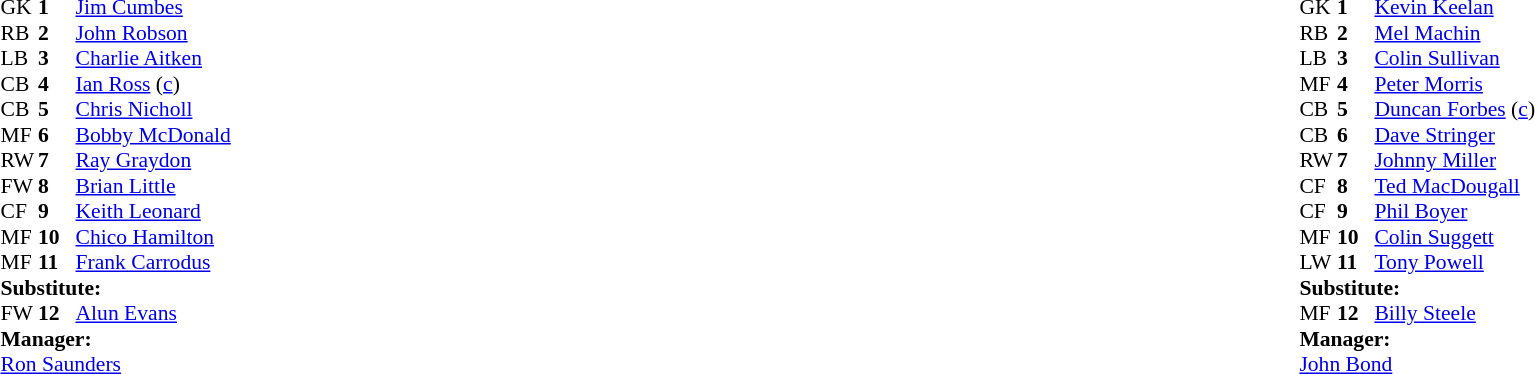<table width="100%">
<tr>
<td valign=top width=50%><br><table style=font-size:90% cellspacing=0 cellpadding=0>
<tr>
<td colspan=4></td>
</tr>
<tr>
<th width=25></th>
<th width=25></th>
</tr>
<tr>
<td>GK</td>
<td><strong>1</strong></td>
<td> <a href='#'>Jim Cumbes</a></td>
</tr>
<tr>
<td>RB</td>
<td><strong>2</strong></td>
<td> <a href='#'>John Robson</a></td>
</tr>
<tr>
<td>LB</td>
<td><strong>3</strong></td>
<td> <a href='#'>Charlie Aitken</a></td>
</tr>
<tr>
<td>CB</td>
<td><strong>4</strong></td>
<td> <a href='#'>Ian Ross</a> (<a href='#'>c</a>)</td>
</tr>
<tr>
<td>CB</td>
<td><strong>5</strong></td>
<td> <a href='#'>Chris Nicholl</a></td>
</tr>
<tr>
<td>MF</td>
<td><strong>6</strong></td>
<td> <a href='#'>Bobby McDonald</a></td>
</tr>
<tr>
<td>RW</td>
<td><strong>7</strong></td>
<td> <a href='#'>Ray Graydon</a></td>
</tr>
<tr>
<td>FW</td>
<td><strong>8</strong></td>
<td> <a href='#'>Brian Little</a></td>
</tr>
<tr>
<td>CF</td>
<td><strong>9</strong></td>
<td> <a href='#'>Keith Leonard</a></td>
</tr>
<tr>
<td>MF</td>
<td><strong>10</strong></td>
<td> <a href='#'>Chico Hamilton</a></td>
</tr>
<tr>
<td>MF</td>
<td><strong>11</strong></td>
<td> <a href='#'>Frank Carrodus</a></td>
</tr>
<tr>
<td colspan=3><strong>Substitute:</strong></td>
</tr>
<tr>
<td>FW</td>
<td><strong>12</strong></td>
<td> <a href='#'>Alun Evans</a></td>
</tr>
<tr>
<td colspan=3><strong>Manager:</strong></td>
</tr>
<tr>
<td colspan=4> <a href='#'>Ron Saunders</a></td>
</tr>
<tr>
<td></td>
</tr>
</table>
</td>
<td valign="top" width="50%"><br><table style="font-size:90%" cellspacing="0" cellpadding="0" align=center>
<tr>
<td colspan=4></td>
</tr>
<tr>
<th width=25></th>
<th width=25></th>
</tr>
<tr>
<td>GK</td>
<td><strong>1</strong></td>
<td> <a href='#'>Kevin Keelan</a></td>
</tr>
<tr>
<td>RB</td>
<td><strong>2</strong></td>
<td> <a href='#'>Mel Machin</a></td>
</tr>
<tr>
<td>LB</td>
<td><strong>3</strong></td>
<td> <a href='#'>Colin Sullivan</a></td>
</tr>
<tr>
<td>MF</td>
<td><strong>4</strong></td>
<td> <a href='#'>Peter Morris</a></td>
</tr>
<tr>
<td>CB</td>
<td><strong>5</strong></td>
<td> <a href='#'>Duncan Forbes</a> (<a href='#'>c</a>)</td>
</tr>
<tr>
<td>CB</td>
<td><strong>6</strong></td>
<td> <a href='#'>Dave Stringer</a></td>
</tr>
<tr>
<td>RW</td>
<td><strong>7</strong></td>
<td> <a href='#'>Johnny Miller</a></td>
</tr>
<tr>
<td>CF</td>
<td><strong>8</strong></td>
<td> <a href='#'>Ted MacDougall</a></td>
</tr>
<tr>
<td>CF</td>
<td><strong>9</strong></td>
<td> <a href='#'>Phil Boyer</a></td>
</tr>
<tr>
<td>MF</td>
<td><strong>10</strong></td>
<td> <a href='#'>Colin Suggett</a></td>
</tr>
<tr>
<td>LW</td>
<td><strong>11</strong></td>
<td> <a href='#'>Tony Powell</a></td>
</tr>
<tr>
<td colspan=3><strong>Substitute:</strong></td>
</tr>
<tr>
<td>MF</td>
<td><strong>12</strong></td>
<td> <a href='#'>Billy Steele</a></td>
</tr>
<tr>
<td colspan=3><strong>Manager:</strong></td>
</tr>
<tr>
<td colspan=4> <a href='#'>John Bond</a></td>
</tr>
</table>
</td>
</tr>
</table>
